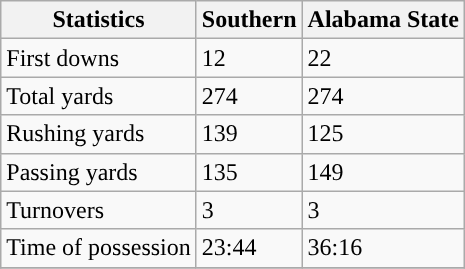<table class="wikitable">
<tr>
<th>Statistics</th>
<th>Southern</th>
<th>Alabama State</th>
</tr>
<tr>
<td>First downs</td>
<td>12</td>
<td>22</td>
</tr>
<tr>
<td>Total yards</td>
<td>274</td>
<td>274</td>
</tr>
<tr>
<td>Rushing yards</td>
<td>139</td>
<td>125</td>
</tr>
<tr>
<td>Passing yards</td>
<td>135</td>
<td>149</td>
</tr>
<tr>
<td>Turnovers</td>
<td>3</td>
<td>3</td>
</tr>
<tr>
<td>Time of possession</td>
<td>23:44</td>
<td>36:16</td>
</tr>
<tr>
</tr>
</table>
